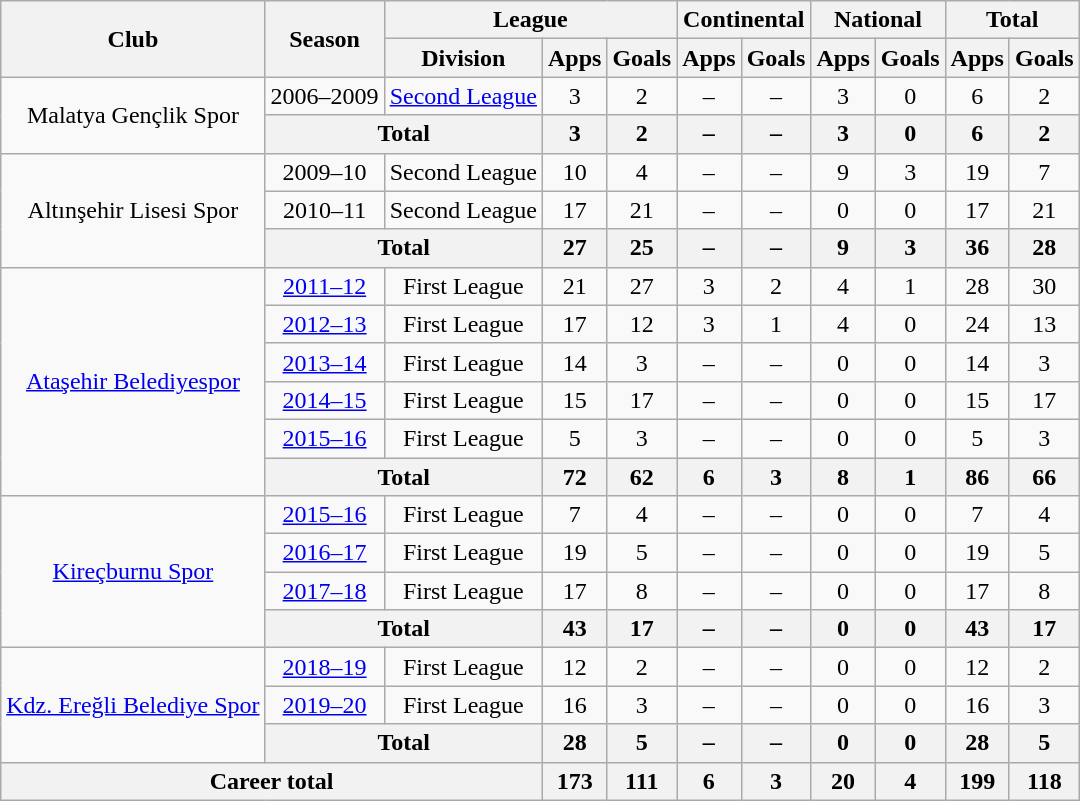<table class="wikitable" style="text-align: center;">
<tr>
<th rowspan=2>Club</th>
<th rowspan=2>Season</th>
<th colspan=3>League</th>
<th colspan=2>Continental</th>
<th colspan=2>National</th>
<th colspan=2>Total</th>
</tr>
<tr>
<th>Division</th>
<th>Apps</th>
<th>Goals</th>
<th>Apps</th>
<th>Goals</th>
<th>Apps</th>
<th>Goals</th>
<th>Apps</th>
<th>Goals</th>
</tr>
<tr>
<td rowspan=2>Malatya Gençlik Spor</td>
<td>2006–2009</td>
<td><a href='#'>Second League</a></td>
<td>3</td>
<td>2</td>
<td>–</td>
<td>–</td>
<td>3</td>
<td>0</td>
<td>6</td>
<td>2</td>
</tr>
<tr>
<th colspan=2>Total</th>
<th>3</th>
<th>2</th>
<th>–</th>
<th>–</th>
<th>3</th>
<th>0</th>
<th>6</th>
<th>2</th>
</tr>
<tr>
<td rowspan=3>Altınşehir Lisesi Spor</td>
<td>2009–10</td>
<td>Second League</td>
<td>10</td>
<td>4</td>
<td>–</td>
<td>–</td>
<td>9</td>
<td>3</td>
<td>19</td>
<td>7</td>
</tr>
<tr>
<td>2010–11</td>
<td>Second League</td>
<td>17</td>
<td>21</td>
<td>–</td>
<td>–</td>
<td>0</td>
<td>0</td>
<td>17</td>
<td>21</td>
</tr>
<tr>
<th colspan=2>Total</th>
<th>27</th>
<th>25</th>
<th>–</th>
<th>–</th>
<th>9</th>
<th>3</th>
<th>36</th>
<th>28</th>
</tr>
<tr>
<td rowspan=6><a href='#'>Ataşehir Belediyespor</a></td>
<td><a href='#'>2011–12</a></td>
<td>First League</td>
<td>21</td>
<td>27</td>
<td>3</td>
<td>2</td>
<td>4</td>
<td>1</td>
<td>28</td>
<td>30</td>
</tr>
<tr>
<td><a href='#'>2012–13</a></td>
<td>First League</td>
<td>17</td>
<td>12</td>
<td>3</td>
<td>1</td>
<td>4</td>
<td>0</td>
<td>24</td>
<td>13</td>
</tr>
<tr>
<td><a href='#'>2013–14</a></td>
<td>First League</td>
<td>14</td>
<td>3</td>
<td>–</td>
<td>–</td>
<td>0</td>
<td>0</td>
<td>14</td>
<td>3</td>
</tr>
<tr>
<td><a href='#'>2014–15</a></td>
<td>First League</td>
<td>15</td>
<td>17</td>
<td>–</td>
<td>–</td>
<td>0</td>
<td>0</td>
<td>15</td>
<td>17</td>
</tr>
<tr>
<td><a href='#'>2015–16</a></td>
<td>First League</td>
<td>5</td>
<td>3</td>
<td>–</td>
<td>–</td>
<td>0</td>
<td>0</td>
<td>5</td>
<td>3</td>
</tr>
<tr>
<th colspan=2>Total</th>
<th>72</th>
<th>62</th>
<th>6</th>
<th>3</th>
<th>8</th>
<th>1</th>
<th>86</th>
<th>66</th>
</tr>
<tr>
<td rowspan=4><a href='#'>Kireçburnu Spor</a></td>
<td><a href='#'>2015–16</a></td>
<td>First League</td>
<td>7</td>
<td>4</td>
<td>–</td>
<td>–</td>
<td>0</td>
<td>0</td>
<td>7</td>
<td>4</td>
</tr>
<tr>
<td><a href='#'>2016–17</a></td>
<td>First League</td>
<td>19</td>
<td>5</td>
<td>–</td>
<td>–</td>
<td>0</td>
<td>0</td>
<td>19</td>
<td>5</td>
</tr>
<tr>
<td><a href='#'>2017–18</a></td>
<td>First League</td>
<td>17</td>
<td>8</td>
<td>–</td>
<td>–</td>
<td>0</td>
<td>0</td>
<td>17</td>
<td>8</td>
</tr>
<tr>
<th colspan=2>Total</th>
<th>43</th>
<th>17</th>
<th>–</th>
<th>–</th>
<th>0</th>
<th>0</th>
<th>43</th>
<th>17</th>
</tr>
<tr>
<td rowspan=3><a href='#'>Kdz. Ereğli Belediye Spor</a></td>
<td><a href='#'>2018–19</a></td>
<td>First League</td>
<td>12</td>
<td>2</td>
<td>–</td>
<td>–</td>
<td>0</td>
<td>0</td>
<td>12</td>
<td>2</td>
</tr>
<tr>
<td><a href='#'>2019–20</a></td>
<td>First League</td>
<td>16</td>
<td>3</td>
<td>–</td>
<td>–</td>
<td>0</td>
<td>0</td>
<td>16</td>
<td>3</td>
</tr>
<tr>
<th colspan=2>Total</th>
<th>28</th>
<th>5</th>
<th>–</th>
<th>–</th>
<th>0</th>
<th>0</th>
<th>28</th>
<th>5</th>
</tr>
<tr>
<th colspan=3>Career total</th>
<th>173</th>
<th>111</th>
<th>6</th>
<th>3</th>
<th>20</th>
<th>4</th>
<th>199</th>
<th>118</th>
</tr>
</table>
